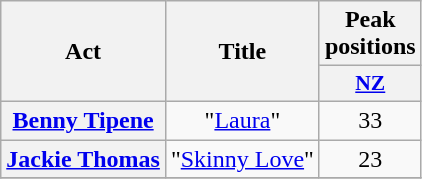<table class="wikitable plainrowheaders" style="text-align:center;">
<tr>
<th scope="col" rowspan="2">Act</th>
<th scope="col" rowspan="2">Title</th>
<th scope="col" rowspan="1">Peak positions</th>
</tr>
<tr>
<th scope="col" style="width:3em;font-size:90%;"><a href='#'>NZ</a><br></th>
</tr>
<tr>
<th scope="row"><a href='#'>Benny Tipene</a></th>
<td>"<a href='#'>Laura</a>"</td>
<td>33</td>
</tr>
<tr>
<th scope="row"><a href='#'>Jackie Thomas</a></th>
<td>"<a href='#'>Skinny Love</a>"</td>
<td>23</td>
</tr>
<tr>
</tr>
</table>
